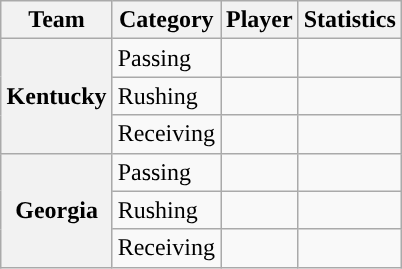<table class="wikitable" style="float:right">
<tr>
<th>Team</th>
<th>Category</th>
<th>Player</th>
<th>Statistics</th>
</tr>
<tr>
<th rowspan=3>Kentucky</th>
<td>Passing</td>
<td></td>
<td></td>
</tr>
<tr>
<td>Rushing</td>
<td></td>
<td></td>
</tr>
<tr>
<td>Receiving</td>
<td></td>
<td></td>
</tr>
<tr>
<th rowspan=3>Georgia</th>
<td>Passing</td>
<td></td>
<td></td>
</tr>
<tr>
<td>Rushing</td>
<td></td>
<td></td>
</tr>
<tr>
<td>Receiving</td>
<td></td>
<td></td>
</tr>
</table>
